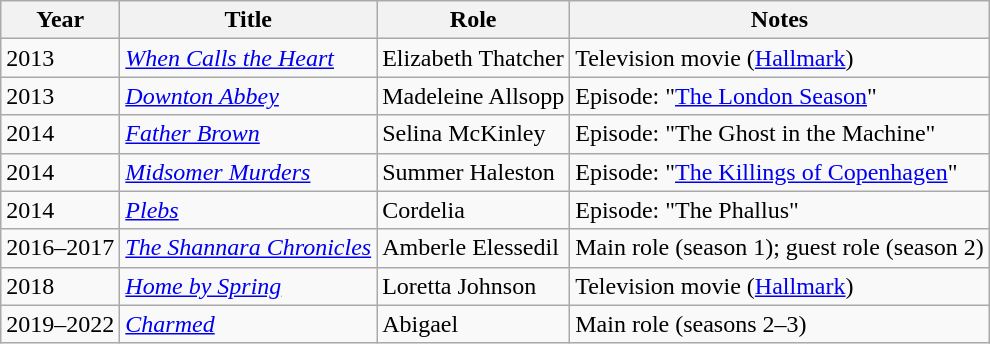<table class="wikitable sortable">
<tr>
<th>Year</th>
<th>Title</th>
<th>Role</th>
<th class="unsortable">Notes</th>
</tr>
<tr>
<td>2013</td>
<td><em><a href='#'>When Calls the Heart</a></em></td>
<td>Elizabeth Thatcher</td>
<td>Television movie (<a href='#'>Hallmark</a>)</td>
</tr>
<tr>
<td>2013</td>
<td><em><a href='#'>Downton Abbey</a></em></td>
<td>Madeleine Allsopp</td>
<td>Episode: "<a href='#'>The London Season</a>"</td>
</tr>
<tr>
<td>2014</td>
<td><em><a href='#'>Father Brown</a></em></td>
<td>Selina McKinley</td>
<td>Episode: "The Ghost in the Machine"</td>
</tr>
<tr>
<td>2014</td>
<td><em><a href='#'>Midsomer Murders</a></em></td>
<td>Summer Haleston</td>
<td>Episode: "<a href='#'>The Killings of Copenhagen</a>"</td>
</tr>
<tr>
<td>2014</td>
<td><em><a href='#'>Plebs</a></em></td>
<td>Cordelia</td>
<td>Episode: "The Phallus"</td>
</tr>
<tr>
<td>2016–2017</td>
<td><em><a href='#'>The Shannara Chronicles</a></em></td>
<td>Amberle Elessedil</td>
<td>Main role (season 1); guest role (season 2)</td>
</tr>
<tr>
<td>2018</td>
<td><em><a href='#'>Home by Spring</a></em></td>
<td>Loretta Johnson</td>
<td>Television movie (<a href='#'>Hallmark</a>)</td>
</tr>
<tr>
<td>2019–2022</td>
<td><em><a href='#'>Charmed</a></em></td>
<td>Abigael</td>
<td>Main role (seasons 2–3)</td>
</tr>
</table>
